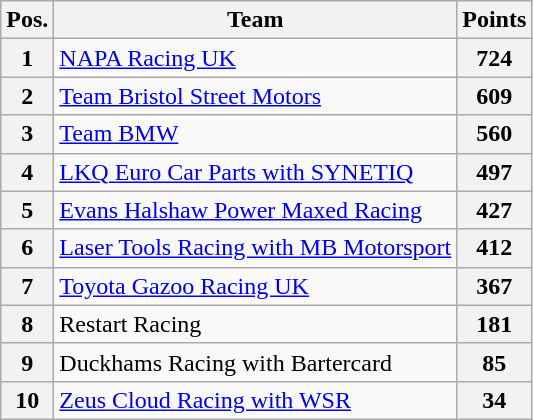<table class="wikitable">
<tr>
<th>Pos.</th>
<th>Team</th>
<th>Points</th>
</tr>
<tr>
<th>1</th>
<td><a href='#'>NAPA Racing UK</a></td>
<th>724</th>
</tr>
<tr>
<th>2</th>
<td><a href='#'>Team Bristol Street Motors</a></td>
<th>609</th>
</tr>
<tr>
<th>3</th>
<td><a href='#'>Team BMW</a></td>
<th>560</th>
</tr>
<tr>
<th>4</th>
<td><a href='#'>LKQ Euro Car Parts with SYNETIQ</a></td>
<th>497</th>
</tr>
<tr>
<th>5</th>
<td><a href='#'>Evans Halshaw Power Maxed Racing</a></td>
<th>427</th>
</tr>
<tr>
<th>6</th>
<td><a href='#'>Laser Tools Racing with MB Motorsport</a></td>
<th>412</th>
</tr>
<tr>
<th>7</th>
<td><a href='#'>Toyota Gazoo Racing UK</a></td>
<th>367</th>
</tr>
<tr>
<th>8</th>
<td>Restart Racing</td>
<th>181</th>
</tr>
<tr>
<th>9</th>
<td>Duckhams Racing with Bartercard</td>
<th>85</th>
</tr>
<tr>
<th>10</th>
<td><a href='#'>Zeus Cloud Racing with WSR</a></td>
<th>34</th>
</tr>
</table>
